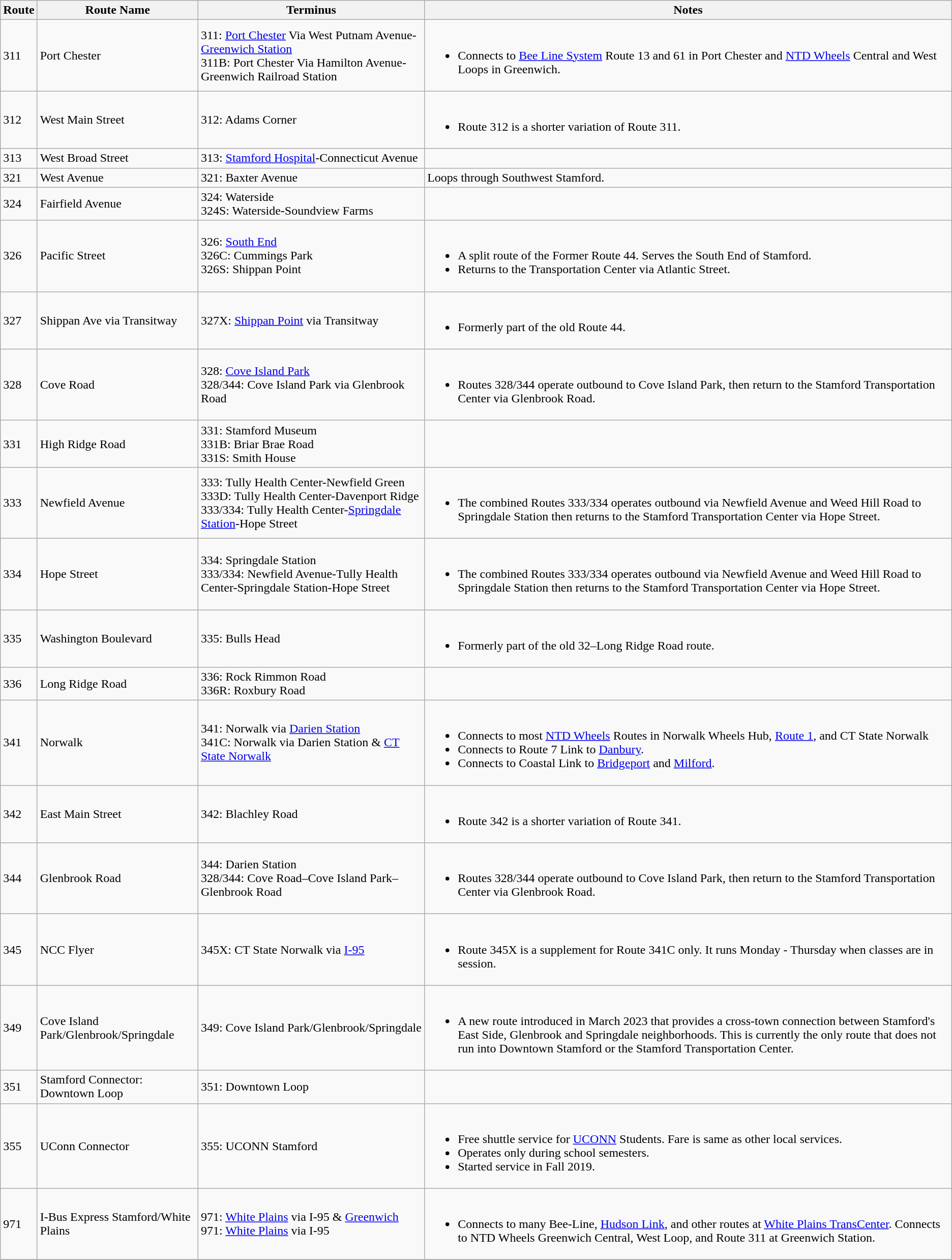<table class="wikitable">
<tr>
<th>Route</th>
<th>Route Name</th>
<th>Terminus</th>
<th>Notes</th>
</tr>
<tr>
<td>311</td>
<td>Port Chester</td>
<td>311: <a href='#'>Port Chester</a> Via West Putnam Avenue- <a href='#'>Greenwich Station</a><br>311B: Port Chester Via Hamilton Avenue- Greenwich Railroad Station</td>
<td><br><ul><li>Connects to <a href='#'>Bee Line System</a> Route 13 and 61 in Port Chester and <a href='#'>NTD Wheels</a> Central and West Loops in Greenwich.</li></ul></td>
</tr>
<tr>
<td>312</td>
<td>West Main Street</td>
<td>312: Adams Corner</td>
<td><br><ul><li>Route 312 is a shorter variation of Route 311.</li></ul></td>
</tr>
<tr>
<td>313</td>
<td>West Broad Street</td>
<td>313: <a href='#'>Stamford Hospital</a>-Connecticut Avenue</td>
<td></td>
</tr>
<tr>
<td>321</td>
<td>West Avenue</td>
<td>321: Baxter Avenue</td>
<td>Loops through Southwest Stamford.</td>
</tr>
<tr>
<td>324</td>
<td>Fairfield Avenue</td>
<td>324: Waterside<br>324S: Waterside-Soundview Farms</td>
<td></td>
</tr>
<tr>
<td>326</td>
<td>Pacific Street</td>
<td>326: <a href='#'>South End</a><br>326C: Cummings Park<br>326S: Shippan Point</td>
<td><br><ul><li>A split route of the Former Route 44. Serves the South End of Stamford.</li><li>Returns to the Transportation Center via Atlantic Street.</li></ul></td>
</tr>
<tr>
<td>327</td>
<td>Shippan Ave via Transitway</td>
<td>327X: <a href='#'>Shippan Point</a> via Transitway</td>
<td><br><ul><li>Formerly part of the old Route 44.</li></ul></td>
</tr>
<tr>
<td>328</td>
<td>Cove Road</td>
<td>328: <a href='#'>Cove Island Park</a><br>328/344: Cove Island Park via Glenbrook Road</td>
<td><br><ul><li>Routes 328/344 operate outbound to Cove Island Park, then return to the Stamford Transportation Center via Glenbrook Road.</li></ul></td>
</tr>
<tr>
<td>331</td>
<td>High Ridge Road</td>
<td>331: Stamford Museum<br>331B: Briar Brae Road<br>331S: Smith House</td>
<td></td>
</tr>
<tr>
<td>333</td>
<td>Newfield Avenue</td>
<td>333: Tully Health Center-Newfield Green<br>333D: Tully Health Center-Davenport Ridge<br>333/334: Tully Health Center-<a href='#'>Springdale Station</a>-Hope Street</td>
<td><br><ul><li>The combined Routes 333/334 operates outbound via Newfield Avenue and Weed Hill Road to Springdale Station then returns to the Stamford Transportation Center via Hope Street.</li></ul></td>
</tr>
<tr>
<td>334</td>
<td>Hope Street</td>
<td>334: Springdale Station<br>333/334: Newfield Avenue-Tully Health Center-Springdale Station-Hope Street</td>
<td><br><ul><li>The combined Routes 333/334 operates outbound via Newfield Avenue and Weed Hill Road to Springdale Station then returns to the Stamford Transportation Center via Hope Street.</li></ul></td>
</tr>
<tr>
<td>335</td>
<td>Washington Boulevard</td>
<td>335: Bulls Head</td>
<td><br><ul><li>Formerly part of the old 32–Long Ridge Road route.</li></ul></td>
</tr>
<tr>
<td>336</td>
<td>Long Ridge Road</td>
<td>336: Rock Rimmon Road<br>336R: Roxbury Road</td>
<td></td>
</tr>
<tr>
<td>341</td>
<td>Norwalk</td>
<td>341: Norwalk via <a href='#'>Darien Station</a><br>341C: Norwalk via Darien Station & <a href='#'>CT State Norwalk</a></td>
<td><br><ul><li>Connects to most <a href='#'>NTD Wheels</a> Routes in Norwalk Wheels Hub, <a href='#'>Route 1</a>, and CT State Norwalk</li><li>Connects to Route 7 Link to <a href='#'>Danbury</a>.</li><li>Connects to Coastal Link to <a href='#'>Bridgeport</a> and <a href='#'>Milford</a>.</li></ul></td>
</tr>
<tr>
<td>342</td>
<td>East Main Street</td>
<td>342: Blachley Road</td>
<td><br><ul><li>Route 342 is a shorter variation of Route 341.</li></ul></td>
</tr>
<tr>
<td>344</td>
<td>Glenbrook Road</td>
<td>344: Darien  Station<br>328/344: Cove Road–Cove Island Park–Glenbrook Road</td>
<td><br><ul><li>Routes 328/344 operate outbound to Cove Island Park, then return to the Stamford Transportation Center via Glenbrook Road.</li></ul></td>
</tr>
<tr>
<td>345</td>
<td>NCC Flyer</td>
<td>345X: CT State Norwalk via <a href='#'>I-95</a></td>
<td><br><ul><li>Route 345X is a supplement for Route 341C only. It runs Monday - Thursday when classes are in session.</li></ul></td>
</tr>
<tr>
<td>349</td>
<td>Cove Island Park/Glenbrook/Springdale</td>
<td>349:  Cove Island Park/Glenbrook/Springdale</td>
<td><br><ul><li>A new route introduced in March 2023 that provides a cross-town connection between Stamford's East Side, Glenbrook and Springdale neighborhoods. This is currently the only route that does not run into Downtown Stamford or the Stamford Transportation Center.</li></ul></td>
</tr>
<tr>
<td>351</td>
<td>Stamford Connector: Downtown Loop</td>
<td>351: Downtown Loop</td>
<td></td>
</tr>
<tr>
<td>355</td>
<td>UConn Connector</td>
<td>355: UCONN Stamford</td>
<td><br><ul><li>Free shuttle service for <a href='#'>UCONN</a> Students. Fare is same as other local services.</li><li>Operates only during school semesters.</li><li>Started service in Fall 2019.</li></ul></td>
</tr>
<tr>
<td>971</td>
<td>I-Bus Express Stamford/White Plains</td>
<td>971: <a href='#'>White Plains</a> via I-95 & <a href='#'>Greenwich</a><br>971: <a href='#'>White Plains</a> via I-95</td>
<td><br><ul><li>Connects to many Bee-Line, <a href='#'>Hudson Link</a>, and other routes at <a href='#'>White Plains TransCenter</a>. Connects to NTD Wheels Greenwich Central, West Loop, and Route 311 at Greenwich Station.</li></ul></td>
</tr>
<tr>
</tr>
</table>
